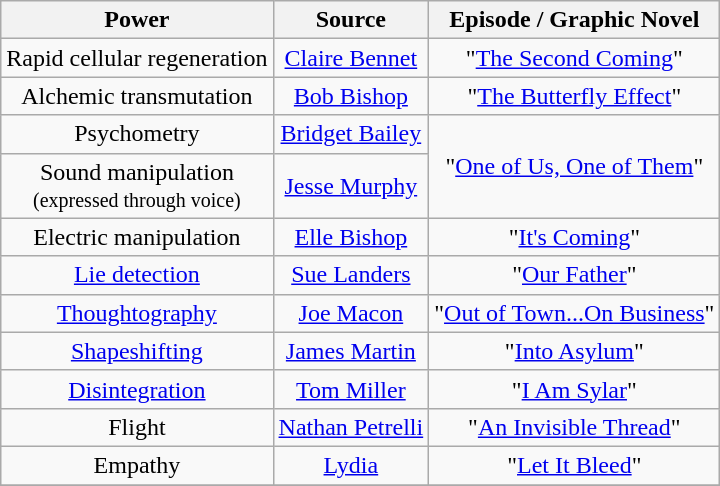<table class="wikitable" style="text-align:center">
<tr>
<th>Power</th>
<th>Source</th>
<th>Episode / Graphic Novel</th>
</tr>
<tr>
<td>Rapid cellular regeneration</td>
<td><a href='#'>Claire Bennet</a></td>
<td>"<a href='#'>The Second Coming</a>"</td>
</tr>
<tr>
<td>Alchemic transmutation</td>
<td><a href='#'>Bob Bishop</a></td>
<td>"<a href='#'>The Butterfly Effect</a>"</td>
</tr>
<tr>
<td>Psychometry</td>
<td><a href='#'>Bridget Bailey</a></td>
<td rowspan="2">"<a href='#'>One of Us, One of Them</a>"</td>
</tr>
<tr>
<td>Sound manipulation<br><small>(expressed through voice)</small></td>
<td><a href='#'>Jesse Murphy</a></td>
</tr>
<tr>
<td>Electric manipulation</td>
<td><a href='#'>Elle Bishop</a></td>
<td>"<a href='#'>It's Coming</a>"</td>
</tr>
<tr>
<td><a href='#'>Lie detection</a></td>
<td><a href='#'>Sue Landers</a></td>
<td>"<a href='#'>Our Father</a>"</td>
</tr>
<tr>
<td><a href='#'>Thoughtography</a></td>
<td><a href='#'>Joe Macon</a></td>
<td>"<a href='#'>Out of Town...On Business</a>"</td>
</tr>
<tr>
<td><a href='#'>Shapeshifting</a></td>
<td><a href='#'>James Martin</a></td>
<td>"<a href='#'>Into Asylum</a>"</td>
</tr>
<tr>
<td><a href='#'>Disintegration</a></td>
<td><a href='#'>Tom Miller</a></td>
<td>"<a href='#'>I Am Sylar</a>"</td>
</tr>
<tr>
<td>Flight</td>
<td><a href='#'>Nathan Petrelli</a></td>
<td>"<a href='#'>An Invisible Thread</a>"</td>
</tr>
<tr>
<td>Empathy</td>
<td><a href='#'>Lydia</a></td>
<td>"<a href='#'>Let It Bleed</a>"</td>
</tr>
<tr>
</tr>
</table>
